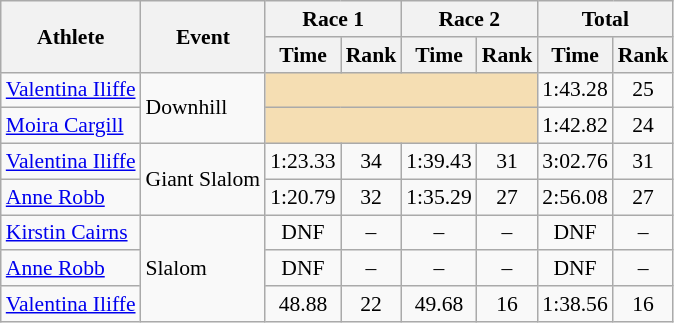<table class="wikitable" style="font-size:90%">
<tr>
<th rowspan="2">Athlete</th>
<th rowspan="2">Event</th>
<th colspan="2">Race 1</th>
<th colspan="2">Race 2</th>
<th colspan="2">Total</th>
</tr>
<tr>
<th>Time</th>
<th>Rank</th>
<th>Time</th>
<th>Rank</th>
<th>Time</th>
<th>Rank</th>
</tr>
<tr>
<td><a href='#'>Valentina Iliffe</a></td>
<td rowspan="2">Downhill</td>
<td colspan="4" bgcolor="wheat"></td>
<td align="center">1:43.28</td>
<td align="center">25</td>
</tr>
<tr>
<td><a href='#'>Moira Cargill</a></td>
<td colspan="4" bgcolor="wheat"></td>
<td align="center">1:42.82</td>
<td align="center">24</td>
</tr>
<tr>
<td><a href='#'>Valentina Iliffe</a></td>
<td rowspan="2">Giant Slalom</td>
<td align="center">1:23.33</td>
<td align="center">34</td>
<td align="center">1:39.43</td>
<td align="center">31</td>
<td align="center">3:02.76</td>
<td align="center">31</td>
</tr>
<tr>
<td><a href='#'>Anne Robb</a></td>
<td align="center">1:20.79</td>
<td align="center">32</td>
<td align="center">1:35.29</td>
<td align="center">27</td>
<td align="center">2:56.08</td>
<td align="center">27</td>
</tr>
<tr>
<td><a href='#'>Kirstin Cairns</a></td>
<td rowspan="3">Slalom</td>
<td align="center">DNF</td>
<td align="center">–</td>
<td align="center">–</td>
<td align="center">–</td>
<td align="center">DNF</td>
<td align="center">–</td>
</tr>
<tr>
<td><a href='#'>Anne Robb</a></td>
<td align="center">DNF</td>
<td align="center">–</td>
<td align="center">–</td>
<td align="center">–</td>
<td align="center">DNF</td>
<td align="center">–</td>
</tr>
<tr>
<td><a href='#'>Valentina Iliffe</a></td>
<td align="center">48.88</td>
<td align="center">22</td>
<td align="center">49.68</td>
<td align="center">16</td>
<td align="center">1:38.56</td>
<td align="center">16</td>
</tr>
</table>
